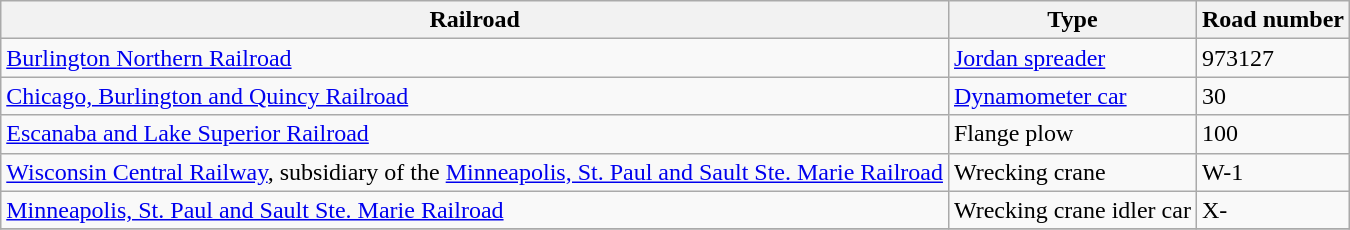<table class="wikitable">
<tr>
<th>Railroad</th>
<th>Type</th>
<th>Road number</th>
</tr>
<tr>
<td><a href='#'>Burlington Northern Railroad</a></td>
<td><a href='#'>Jordan spreader</a></td>
<td>973127</td>
</tr>
<tr>
<td><a href='#'>Chicago, Burlington and Quincy Railroad</a></td>
<td><a href='#'>Dynamometer car</a></td>
<td>30</td>
</tr>
<tr>
<td><a href='#'>Escanaba and Lake Superior Railroad</a></td>
<td>Flange plow</td>
<td>100</td>
</tr>
<tr>
<td><a href='#'>Wisconsin Central Railway</a>, subsidiary of the <a href='#'>Minneapolis, St. Paul and Sault Ste. Marie Railroad</a></td>
<td>Wrecking crane</td>
<td>W-1</td>
</tr>
<tr>
<td><a href='#'>Minneapolis, St. Paul and Sault Ste. Marie Railroad</a></td>
<td>Wrecking crane idler car</td>
<td>X-</td>
</tr>
<tr>
</tr>
</table>
